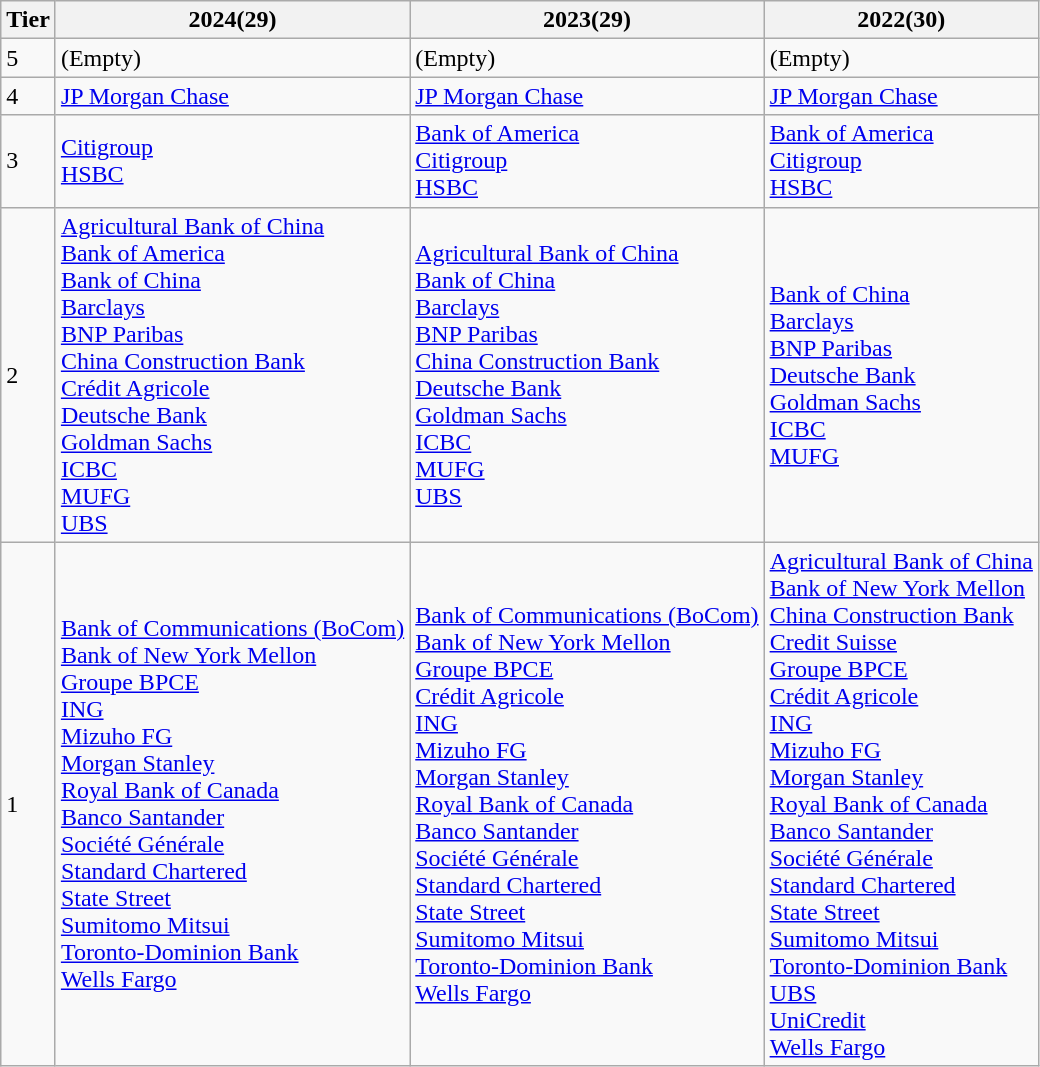<table class="wikitable vertical-align-top">
<tr>
<th>Tier</th>
<th>2024(29)</th>
<th>2023(29) </th>
<th>2022(30) </th>
</tr>
<tr>
<td>5</td>
<td>(Empty)</td>
<td>(Empty)</td>
<td>(Empty)</td>
</tr>
<tr>
<td>4</td>
<td> <a href='#'>JP Morgan Chase</a></td>
<td> <a href='#'>JP Morgan Chase</a></td>
<td> <a href='#'>JP Morgan Chase</a></td>
</tr>
<tr>
<td>3</td>
<td> <a href='#'>Citigroup</a><br> <a href='#'>HSBC</a></td>
<td> <a href='#'>Bank of America</a><br> <a href='#'>Citigroup</a><br> <a href='#'>HSBC</a></td>
<td> <a href='#'>Bank of America</a><br> <a href='#'>Citigroup</a><br> <a href='#'>HSBC</a></td>
</tr>
<tr>
<td>2</td>
<td> <a href='#'>Agricultural Bank of China</a><br> <a href='#'>Bank of America</a><br> <a href='#'>Bank of China</a><br> <a href='#'>Barclays</a><br> <a href='#'>BNP Paribas</a><br> <a href='#'>China Construction Bank</a><br> <a href='#'>Crédit Agricole</a><br> <a href='#'>Deutsche Bank</a><br> <a href='#'>Goldman Sachs</a><br> <a href='#'>ICBC</a><br> <a href='#'>MUFG</a><br> <a href='#'>UBS</a></td>
<td> <a href='#'>Agricultural Bank of China</a><br> <a href='#'>Bank of China</a><br> <a href='#'>Barclays</a><br> <a href='#'>BNP Paribas</a><br> <a href='#'>China Construction Bank</a><br> <a href='#'>Deutsche Bank</a><br> <a href='#'>Goldman Sachs</a><br> <a href='#'>ICBC</a><br> <a href='#'>MUFG</a><br> <a href='#'>UBS</a></td>
<td> <a href='#'>Bank of China</a><br> <a href='#'>Barclays</a><br> <a href='#'>BNP Paribas</a><br> <a href='#'>Deutsche Bank</a><br> <a href='#'>Goldman Sachs</a><br> <a href='#'>ICBC</a><br> <a href='#'>MUFG</a></td>
</tr>
<tr>
<td>1</td>
<td> <a href='#'>Bank of Communications (BoCom)</a><br> <a href='#'>Bank of New York Mellon</a><br> <a href='#'>Groupe BPCE</a><br> <a href='#'>ING</a><br> <a href='#'>Mizuho FG</a><br> <a href='#'>Morgan Stanley</a><br> <a href='#'>Royal Bank of Canada</a><br> <a href='#'>Banco Santander</a><br> <a href='#'>Société Générale</a><br> <a href='#'>Standard Chartered</a><br> <a href='#'>State Street</a><br> <a href='#'>Sumitomo Mitsui</a><br> <a href='#'>Toronto-Dominion Bank</a><br> <a href='#'>Wells Fargo</a></td>
<td> <a href='#'>Bank of Communications (BoCom)</a><br> <a href='#'>Bank of New York Mellon</a><br> <a href='#'>Groupe BPCE</a><br> <a href='#'>Crédit Agricole</a><br> <a href='#'>ING</a><br> <a href='#'>Mizuho FG</a><br> <a href='#'>Morgan Stanley</a><br> <a href='#'>Royal Bank of Canada</a><br> <a href='#'>Banco Santander</a><br> <a href='#'>Société Générale</a><br> <a href='#'>Standard Chartered</a><br> <a href='#'>State Street</a><br> <a href='#'>Sumitomo Mitsui</a><br> <a href='#'>Toronto-Dominion Bank</a><br> <a href='#'>Wells Fargo</a></td>
<td> <a href='#'>Agricultural Bank of China</a><br> <a href='#'>Bank of New York Mellon</a><br> <a href='#'>China Construction Bank</a><br> <a href='#'>Credit Suisse</a><br> <a href='#'>Groupe BPCE</a><br> <a href='#'>Crédit Agricole</a><br> <a href='#'>ING</a><br> <a href='#'>Mizuho FG</a><br> <a href='#'>Morgan Stanley</a><br> <a href='#'>Royal Bank of Canada</a><br> <a href='#'>Banco Santander</a><br> <a href='#'>Société Générale</a><br> <a href='#'>Standard Chartered</a><br> <a href='#'>State Street</a><br> <a href='#'>Sumitomo Mitsui</a><br> <a href='#'>Toronto-Dominion Bank</a><br> <a href='#'>UBS</a><br> <a href='#'>UniCredit</a><br> <a href='#'>Wells Fargo</a></td>
</tr>
</table>
